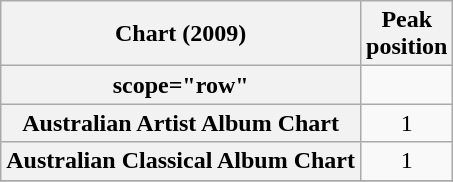<table class="wikitable sortable plainrowheaders" style="text-align:center;">
<tr>
<th scope="col">Chart (2009)</th>
<th scope="col">Peak<br>position</th>
</tr>
<tr>
<th>scope="row"</th>
</tr>
<tr>
<th scope="row">Australian Artist Album Chart</th>
<td>1</td>
</tr>
<tr>
<th scope="row">Australian Classical Album Chart</th>
<td>1</td>
</tr>
<tr>
</tr>
</table>
